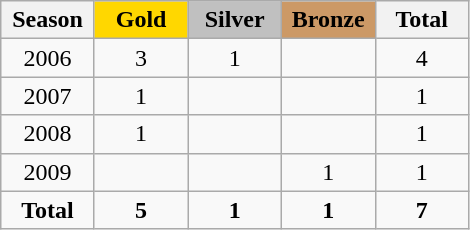<table class="wikitable" style="text-align:center;">
<tr>
<th width = "55">Season</th>
<th width = "55" style="background: gold;">Gold</th>
<th width = "55" style="background: silver;">Silver</th>
<th width = "55" style="background: #cc9966;">Bronze</th>
<th width = "55">Total</th>
</tr>
<tr>
<td>2006</td>
<td>3</td>
<td>1</td>
<td></td>
<td>4</td>
</tr>
<tr>
<td>2007</td>
<td>1</td>
<td></td>
<td></td>
<td>1</td>
</tr>
<tr>
<td>2008</td>
<td>1</td>
<td></td>
<td></td>
<td>1</td>
</tr>
<tr>
<td>2009</td>
<td></td>
<td></td>
<td>1</td>
<td>1</td>
</tr>
<tr>
<td><strong>Total</strong></td>
<td><strong>5</strong></td>
<td><strong>1</strong></td>
<td><strong>1</strong></td>
<td><strong>7</strong></td>
</tr>
</table>
